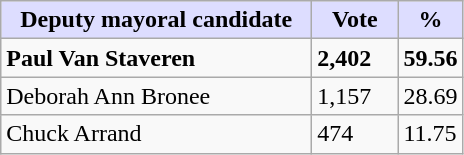<table class="wikitable">
<tr>
<th style="background:#ddf; width:200px;">Deputy mayoral candidate</th>
<th style="background:#ddf; width:50px;">Vote</th>
<th style="background:#ddf; width:30px;">%</th>
</tr>
<tr>
<td><strong>Paul Van Staveren</strong></td>
<td><strong>2,402</strong></td>
<td><strong>59.56</strong></td>
</tr>
<tr>
<td>Deborah Ann Bronee</td>
<td>1,157</td>
<td>28.69</td>
</tr>
<tr>
<td>Chuck Arrand</td>
<td>474</td>
<td>11.75</td>
</tr>
</table>
